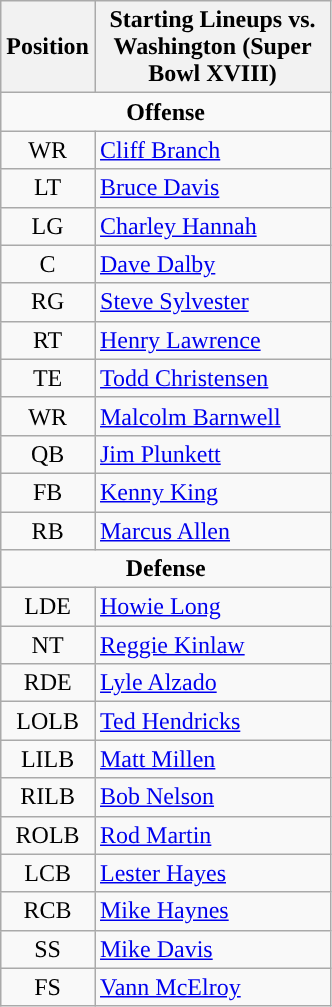<table class="wikitable">
<tr>
<th>Position</th>
<th width="150px" ">Starting Lineups vs. Washington (Super Bowl XVIII)</th>
</tr>
<tr>
<td colspan="2" style="text-align:center;"><strong>Offense</strong></td>
</tr>
<tr>
<td style="text-align:center;">WR</td>
<td><a href='#'>Cliff Branch</a></td>
</tr>
<tr>
<td style="text-align:center;">LT</td>
<td><a href='#'>Bruce Davis</a></td>
</tr>
<tr>
<td style="text-align:center;">LG</td>
<td><a href='#'>Charley Hannah</a></td>
</tr>
<tr>
<td style="text-align:center;">C</td>
<td><a href='#'>Dave Dalby</a></td>
</tr>
<tr>
<td style="text-align:center;">RG</td>
<td><a href='#'>Steve Sylvester</a></td>
</tr>
<tr>
<td style="text-align:center;">RT</td>
<td><a href='#'>Henry Lawrence</a></td>
</tr>
<tr>
<td style="text-align:center;">TE</td>
<td><a href='#'>Todd Christensen</a></td>
</tr>
<tr>
<td style="text-align:center;">WR</td>
<td><a href='#'>Malcolm Barnwell</a></td>
</tr>
<tr>
<td style="text-align:center;">QB</td>
<td><a href='#'>Jim Plunkett</a></td>
</tr>
<tr>
<td style="text-align:center;">FB</td>
<td><a href='#'>Kenny King</a></td>
</tr>
<tr>
<td style="text-align:center;">RB</td>
<td><a href='#'>Marcus Allen</a></td>
</tr>
<tr>
<td colspan="2" style="text-align:center;"><strong>Defense</strong></td>
</tr>
<tr>
<td style="text-align:center;">LDE</td>
<td><a href='#'>Howie Long</a></td>
</tr>
<tr>
<td style="text-align:center;">NT</td>
<td><a href='#'>Reggie Kinlaw</a></td>
</tr>
<tr>
<td style="text-align:center;">RDE</td>
<td><a href='#'>Lyle Alzado</a></td>
</tr>
<tr>
<td style="text-align:center;">LOLB</td>
<td><a href='#'>Ted Hendricks</a></td>
</tr>
<tr>
<td style="text-align:center;">LILB</td>
<td><a href='#'>Matt Millen</a></td>
</tr>
<tr>
<td style="text-align:center;">RILB</td>
<td><a href='#'>Bob Nelson</a></td>
</tr>
<tr>
<td style="text-align:center;">ROLB</td>
<td><a href='#'>Rod Martin</a></td>
</tr>
<tr>
<td style="text-align:center;">LCB</td>
<td><a href='#'>Lester Hayes</a></td>
</tr>
<tr>
<td style="text-align:center;">RCB</td>
<td><a href='#'>Mike Haynes</a></td>
</tr>
<tr>
<td style="text-align:center;">SS</td>
<td><a href='#'>Mike Davis</a></td>
</tr>
<tr>
<td style="text-align:center;">FS</td>
<td><a href='#'>Vann McElroy</a></td>
</tr>
</table>
